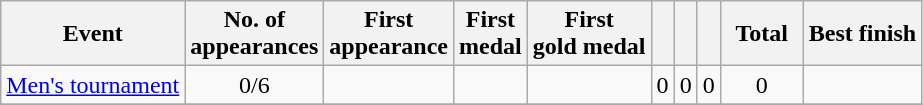<table class="wikitable sortable" style="text-align:center">
<tr>
<th>Event</th>
<th>No. of<br>appearances</th>
<th>First<br>appearance</th>
<th>First<br>medal</th>
<th>First<br>gold medal</th>
<th width:3em; font-weight:bold;"></th>
<th width:3em; font-weight:bold;"></th>
<th width:3em; font-weight:bold;"></th>
<th style="width:3em; font-weight:bold;">Total</th>
<th>Best finish</th>
</tr>
<tr>
<td align=left><a href='#'>Men's tournament</a></td>
<td>0/6</td>
<td></td>
<td></td>
<td></td>
<td>0</td>
<td>0</td>
<td>0</td>
<td>0</td>
<td></td>
</tr>
<tr>
</tr>
</table>
